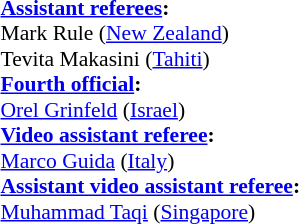<table width=50% style="font-size:90%">
<tr>
<td><br><strong><a href='#'>Assistant referees</a>:</strong>
<br>Mark Rule (<a href='#'>New Zealand</a>)
<br>Tevita Makasini (<a href='#'>Tahiti</a>)
<br><strong><a href='#'>Fourth official</a>:</strong>
<br><a href='#'>Orel Grinfeld</a> (<a href='#'>Israel</a>)
<br><strong><a href='#'>Video assistant referee</a>:</strong>
<br><a href='#'>Marco Guida</a> (<a href='#'>Italy</a>)
<br><strong><a href='#'>Assistant video assistant referee</a>:</strong>
<br><a href='#'>Muhammad Taqi</a> (<a href='#'>Singapore</a>)</td>
</tr>
</table>
